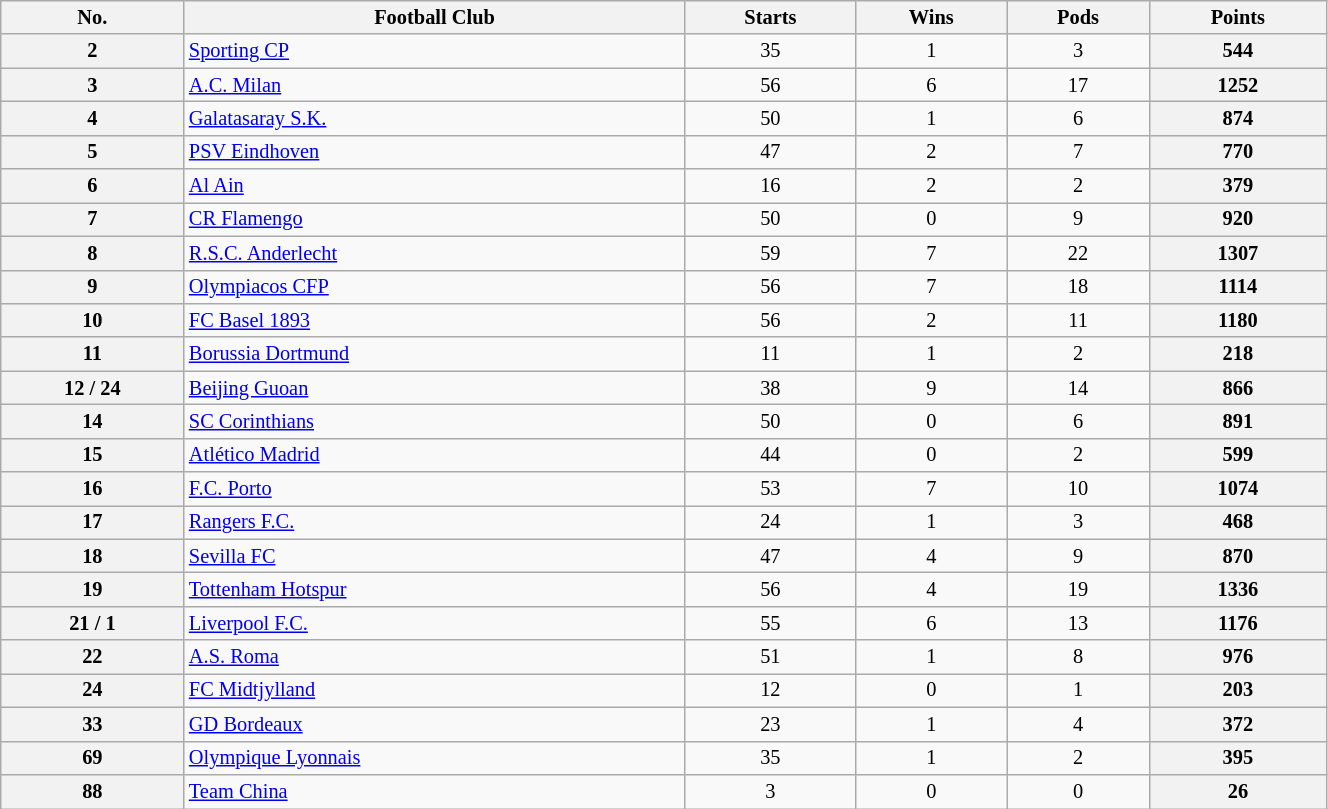<table class="wikitable sortable collapsible collapsed" style="font-size:85%; width:70%">
<tr>
<th>No.</th>
<th>Football Club</th>
<th>Starts</th>
<th>Wins</th>
<th>Pods</th>
<th>Points</th>
</tr>
<tr>
<th>2</th>
<td> <a href='#'>Sporting CP</a></td>
<td align=center>35</td>
<td align=center>1</td>
<td align=center>3</td>
<th>544</th>
</tr>
<tr>
<th>3</th>
<td> <a href='#'>A.C. Milan</a></td>
<td align=center>56</td>
<td align=center>6</td>
<td align=center>17</td>
<th>1252</th>
</tr>
<tr>
<th>4</th>
<td> <a href='#'>Galatasaray S.K.</a></td>
<td align=center>50</td>
<td align=center>1</td>
<td align=center>6</td>
<th>874</th>
</tr>
<tr>
<th>5</th>
<td> <a href='#'>PSV Eindhoven</a></td>
<td align=center>47</td>
<td align=center>2</td>
<td align=center>7</td>
<th>770</th>
</tr>
<tr>
<th>6</th>
<td> <a href='#'>Al Ain</a></td>
<td align=center>16</td>
<td align=center>2</td>
<td align=center>2</td>
<th>379</th>
</tr>
<tr>
<th>7</th>
<td> <a href='#'>CR Flamengo</a></td>
<td align=center>50</td>
<td align=center>0</td>
<td align=center>9</td>
<th>920</th>
</tr>
<tr>
<th>8</th>
<td> <a href='#'>R.S.C. Anderlecht</a></td>
<td align=center>59</td>
<td align=center>7</td>
<td align=center>22</td>
<th>1307</th>
</tr>
<tr>
<th>9</th>
<td> <a href='#'>Olympiacos CFP</a></td>
<td align=center>56</td>
<td align=center>7</td>
<td align=center>18</td>
<th>1114</th>
</tr>
<tr>
<th>10</th>
<td> <a href='#'>FC Basel 1893</a></td>
<td align=center>56</td>
<td align=center>2</td>
<td align=center>11</td>
<th>1180</th>
</tr>
<tr>
<th>11</th>
<td> <a href='#'>Borussia Dortmund</a></td>
<td align=center>11</td>
<td align=center>1</td>
<td align=center>2</td>
<th>218</th>
</tr>
<tr>
<th>12 / 24</th>
<td> <a href='#'>Beijing Guoan</a></td>
<td align=center>38</td>
<td align=center>9</td>
<td align=center>14</td>
<th>866</th>
</tr>
<tr>
<th>14</th>
<td> <a href='#'>SC Corinthians</a></td>
<td align=center>50</td>
<td align=center>0</td>
<td align=center>6</td>
<th>891</th>
</tr>
<tr>
<th>15</th>
<td> <a href='#'>Atlético Madrid</a></td>
<td align=center>44</td>
<td align=center>0</td>
<td align=center>2</td>
<th>599</th>
</tr>
<tr>
<th>16</th>
<td> <a href='#'>F.C. Porto</a></td>
<td align=center>53</td>
<td align=center>7</td>
<td align=center>10</td>
<th>1074</th>
</tr>
<tr>
<th>17</th>
<td> <a href='#'>Rangers F.C.</a></td>
<td align=center>24</td>
<td align=center>1</td>
<td align=center>3</td>
<th>468</th>
</tr>
<tr>
<th>18</th>
<td> <a href='#'>Sevilla FC</a></td>
<td align=center>47</td>
<td align=center>4</td>
<td align=center>9</td>
<th>870</th>
</tr>
<tr>
<th>19</th>
<td> <a href='#'>Tottenham Hotspur</a></td>
<td align=center>56</td>
<td align=center>4</td>
<td align=center>19</td>
<th>1336</th>
</tr>
<tr>
<th>21 / 1</th>
<td> <a href='#'>Liverpool F.C.</a></td>
<td align=center>55</td>
<td align=center>6</td>
<td align=center>13</td>
<th>1176</th>
</tr>
<tr>
<th>22</th>
<td> <a href='#'>A.S. Roma</a></td>
<td align=center>51</td>
<td align=center>1</td>
<td align=center>8</td>
<th>976</th>
</tr>
<tr>
<th>24</th>
<td> <a href='#'>FC Midtjylland</a></td>
<td align=center>12</td>
<td align=center>0</td>
<td align=center>1</td>
<th>203</th>
</tr>
<tr>
<th>33</th>
<td> <a href='#'>GD Bordeaux</a></td>
<td align=center>23</td>
<td align=center>1</td>
<td align=center>4</td>
<th>372</th>
</tr>
<tr>
<th>69</th>
<td> <a href='#'>Olympique Lyonnais</a></td>
<td align=center>35</td>
<td align=center>1</td>
<td align=center>2</td>
<th>395</th>
</tr>
<tr>
<th>88</th>
<td> <a href='#'>Team China</a></td>
<td align=center>3</td>
<td align=center>0</td>
<td align=center>0</td>
<th>26</th>
</tr>
</table>
